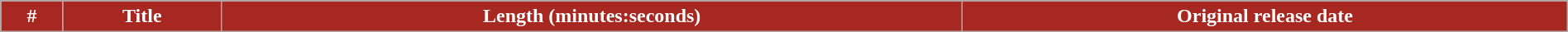<table class="wikitable plainrowheaders" style="width:100%;">
<tr style="color:white">
<th style="background-color: #A62821;">#</th>
<th style="background-color: #A62821;">Title</th>
<th style="background-color: #A62821;">Length (minutes:seconds)</th>
<th style="background-color: #A62821;">Original release date<br>








</th>
</tr>
</table>
